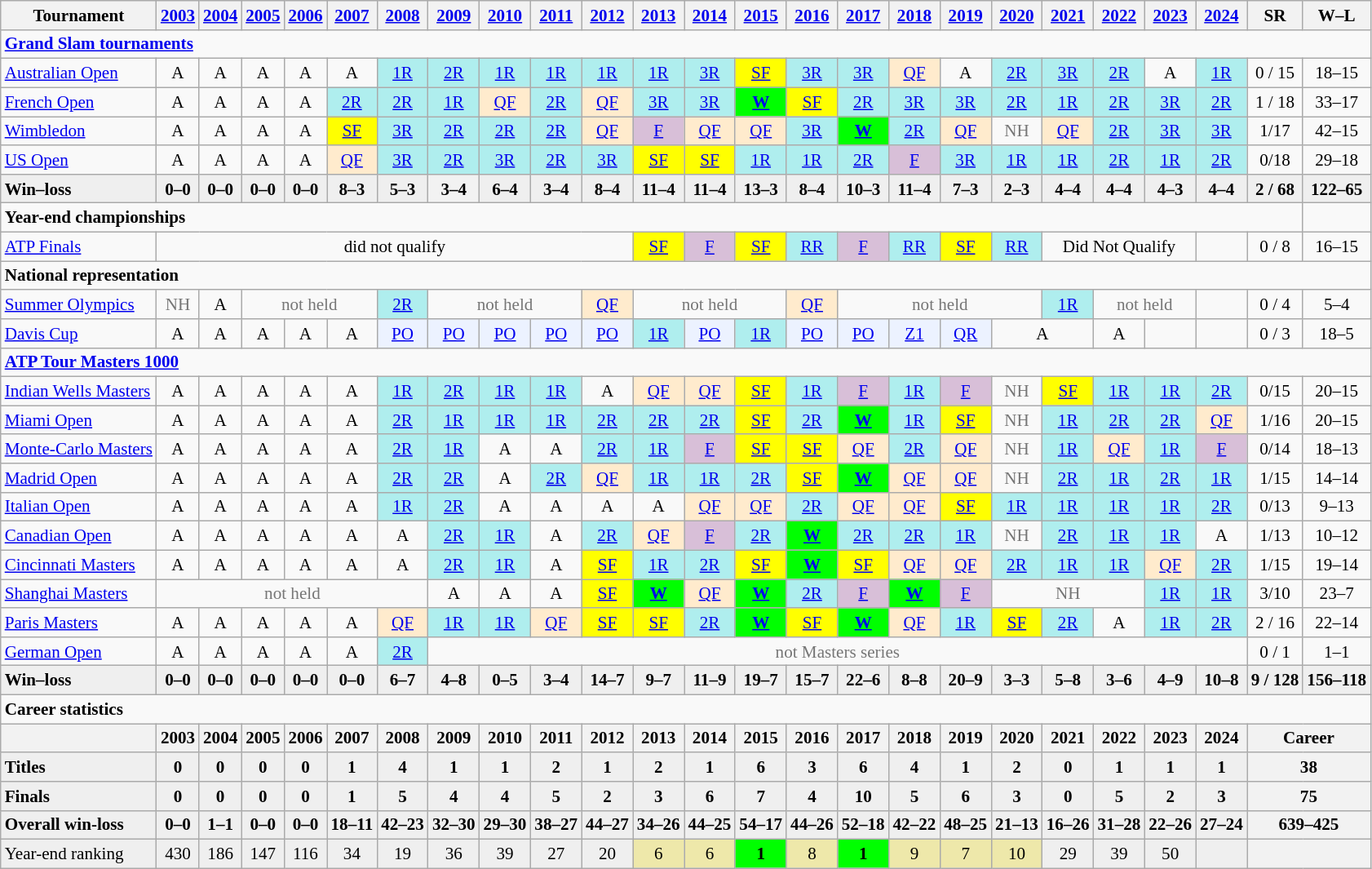<table class="wikitable nowrap" style=text-align:center;font-size:88%>
<tr>
<th>Tournament</th>
<th><a href='#'>2003</a></th>
<th><a href='#'>2004</a></th>
<th><a href='#'>2005</a></th>
<th><a href='#'>2006</a></th>
<th><a href='#'>2007</a></th>
<th><a href='#'>2008</a></th>
<th><a href='#'>2009</a></th>
<th><a href='#'>2010</a></th>
<th><a href='#'>2011</a></th>
<th><a href='#'>2012</a></th>
<th><a href='#'>2013</a></th>
<th><a href='#'>2014</a></th>
<th><a href='#'>2015</a></th>
<th><a href='#'>2016</a></th>
<th><a href='#'>2017</a></th>
<th><a href='#'>2018</a></th>
<th><a href='#'>2019</a></th>
<th><a href='#'>2020</a></th>
<th><a href='#'>2021</a></th>
<th><a href='#'>2022</a></th>
<th><a href='#'>2023</a></th>
<th><a href='#'>2024</a></th>
<th>SR</th>
<th>W–L</th>
</tr>
<tr>
<td colspan="25" align="left"><strong><a href='#'>Grand Slam tournaments</a></strong></td>
</tr>
<tr>
<td align=left><a href='#'>Australian Open</a></td>
<td>A</td>
<td>A</td>
<td>A</td>
<td>A</td>
<td>A</td>
<td bgcolor=afeeee><a href='#'>1R</a></td>
<td bgcolor=afeeee><a href='#'>2R</a></td>
<td bgcolor=afeeee><a href='#'>1R</a></td>
<td bgcolor=afeeee><a href='#'>1R</a></td>
<td bgcolor=afeeee><a href='#'>1R</a></td>
<td bgcolor=afeeee><a href='#'>1R</a></td>
<td bgcolor=afeeee><a href='#'>3R</a></td>
<td bgcolor=yellow><a href='#'>SF</a></td>
<td bgcolor=afeeee><a href='#'>3R</a></td>
<td bgcolor=afeeee><a href='#'>3R</a></td>
<td bgcolor=ffebcd><a href='#'>QF</a></td>
<td>A</td>
<td bgcolor=afeeee><a href='#'>2R</a></td>
<td bgcolor=afeeee><a href='#'>3R</a></td>
<td bgcolor=afeeee><a href='#'>2R</a></td>
<td>A</td>
<td bgcolor=afeeee><a href='#'>1R</a></td>
<td>0 / 15</td>
<td>18–15</td>
</tr>
<tr>
<td align=left><a href='#'>French Open</a></td>
<td>A</td>
<td>A</td>
<td>A</td>
<td>A</td>
<td bgcolor=afeeee><a href='#'>2R</a></td>
<td bgcolor=afeeee><a href='#'>2R</a></td>
<td bgcolor=afeeee><a href='#'>1R</a></td>
<td bgcolor=ffebcd><a href='#'>QF</a></td>
<td bgcolor=afeeee><a href='#'>2R</a></td>
<td bgcolor=ffebcd><a href='#'>QF</a></td>
<td bgcolor=afeeee><a href='#'>3R</a></td>
<td bgcolor=afeeee><a href='#'>3R</a></td>
<td bgcolor=lime><a href='#'><strong>W</strong></a></td>
<td bgcolor=yellow><a href='#'>SF</a></td>
<td bgcolor=afeeee><a href='#'>2R</a></td>
<td bgcolor=afeeee><a href='#'>3R</a></td>
<td bgcolor=afeeee><a href='#'>3R</a></td>
<td bgcolor=afeeee><a href='#'>2R</a></td>
<td bgcolor=afeeee><a href='#'>1R</a></td>
<td bgcolor=afeeee><a href='#'>2R</a></td>
<td bgcolor=afeeee><a href='#'>3R</a></td>
<td bgcolor=afeeee><a href='#'>2R</a></td>
<td>1 / 18</td>
<td>33–17</td>
</tr>
<tr>
<td align=left><a href='#'>Wimbledon</a></td>
<td>A</td>
<td>A</td>
<td>A</td>
<td>A</td>
<td bgcolor=yellow><a href='#'>SF</a></td>
<td bgcolor=afeeee><a href='#'>3R</a></td>
<td bgcolor=afeeee><a href='#'>2R</a></td>
<td bgcolor=afeeee><a href='#'>2R</a></td>
<td bgcolor=afeeee><a href='#'>2R</a></td>
<td bgcolor=ffebcd><a href='#'>QF</a></td>
<td bgcolor=D8BFD8><a href='#'>F</a></td>
<td bgcolor=ffebcd><a href='#'>QF</a></td>
<td bgcolor=ffebcd><a href='#'>QF</a></td>
<td bgcolor=afeeee><a href='#'>3R</a></td>
<td bgcolor=lime><a href='#'><strong>W</strong></a></td>
<td bgcolor=afeeee><a href='#'>2R</a></td>
<td bgcolor=ffebcd><a href='#'>QF</a></td>
<td style=color:#767676>NH</td>
<td bgcolor=ffebcd><a href='#'>QF</a></td>
<td bgcolor=afeeee><a href='#'>2R</a></td>
<td bgcolor=afeeee><a href='#'>3R</a></td>
<td bgcolor=afeeee><a href='#'>3R</a></td>
<td>1/17</td>
<td>42–15</td>
</tr>
<tr>
<td align=left><a href='#'>US Open</a></td>
<td>A</td>
<td>A</td>
<td>A</td>
<td>A</td>
<td bgcolor=ffebcd><a href='#'>QF</a></td>
<td bgcolor=afeeee><a href='#'>3R</a></td>
<td bgcolor=afeeee><a href='#'>2R</a></td>
<td bgcolor=afeeee><a href='#'>3R</a></td>
<td bgcolor=afeeee><a href='#'>2R</a></td>
<td bgcolor=afeeee><a href='#'>3R</a></td>
<td bgcolor=yellow><a href='#'>SF</a></td>
<td bgcolor=yellow><a href='#'>SF</a></td>
<td bgcolor=afeeee><a href='#'>1R</a></td>
<td bgcolor=afeeee><a href='#'>1R</a></td>
<td bgcolor=afeeee><a href='#'>2R</a></td>
<td bgcolor=D8BFD8><a href='#'>F</a></td>
<td bgcolor=afeeee><a href='#'>3R</a></td>
<td bgcolor=afeeee><a href='#'>1R</a></td>
<td bgcolor=afeeee><a href='#'>1R</a></td>
<td bgcolor=afeeee><a href='#'>2R</a></td>
<td bgcolor=afeeee><a href='#'>1R</a></td>
<td bgcolor=afeeee><a href='#'>2R</a></td>
<td>0/18</td>
<td>29–18</td>
</tr>
<tr style=font-weight:bold;background:#efefef>
<td style=text-align:left>Win–loss</td>
<td>0–0</td>
<td>0–0</td>
<td>0–0</td>
<td>0–0</td>
<td>8–3</td>
<td>5–3</td>
<th>3–4</th>
<td>6–4</td>
<td>3–4</td>
<td>8–4</td>
<td>11–4</td>
<td>11–4</td>
<td>13–3</td>
<td>8–4</td>
<td>10–3</td>
<td>11–4</td>
<td>7–3</td>
<td>2–3</td>
<td>4–4</td>
<td>4–4</td>
<td>4–3</td>
<td>4–4</td>
<td>2 / 68</td>
<td>122–65</td>
</tr>
<tr>
<td colspan="24" align="left"><strong>Year-end championships</strong></td>
</tr>
<tr>
<td align=left><a href='#'>ATP Finals</a></td>
<td colspan=10>did not qualify</td>
<td bgcolor=yellow><a href='#'>SF</a></td>
<td bgcolor=thistle><a href='#'>F</a></td>
<td bgcolor=yellow><a href='#'>SF</a></td>
<td bgcolor=afeeee><a href='#'>RR</a></td>
<td bgcolor=thistle><a href='#'>F</a></td>
<td bgcolor=afeeee><a href='#'>RR</a></td>
<td bgcolor=yellow><a href='#'>SF</a></td>
<td bgcolor=afeeee><a href='#'>RR</a></td>
<td colspan=3>Did Not Qualify</td>
<td></td>
<td>0 / 8</td>
<td>16–15</td>
</tr>
<tr>
<td colspan="25" align="left"><strong>National representation</strong></td>
</tr>
<tr>
<td align=left><a href='#'>Summer Olympics</a></td>
<td style=color:#767676>NH</td>
<td>A</td>
<td colspan=3 style=color:#767676>not held</td>
<td bgcolor=afeeee><a href='#'>2R</a></td>
<td colspan=3 style=color:#767676>not held</td>
<td bgcolor=ffebcd><a href='#'>QF</a></td>
<td colspan=3 style=color:#767676>not held</td>
<td bgcolor=ffebcd><a href='#'>QF</a></td>
<td colspan=4 style=color:#767676>not held</td>
<td bgcolor=afeeee><a href='#'>1R</a></td>
<td colspan=2 style=color:#767676>not held</td>
<td></td>
<td>0 / 4</td>
<td>5–4</td>
</tr>
<tr>
<td align=left><a href='#'>Davis Cup</a></td>
<td>A</td>
<td>A</td>
<td>A</td>
<td>A</td>
<td>A</td>
<td bgcolor=ecf2ff><a href='#'>PO</a></td>
<td bgcolor=ecf2ff><a href='#'>PO</a></td>
<td bgcolor=ecf2ff><a href='#'>PO</a></td>
<td bgcolor=ecf2ff><a href='#'>PO</a></td>
<td bgcolor=ecf2ff><a href='#'>PO</a></td>
<td bgcolor=afeeee><a href='#'>1R</a></td>
<td bgcolor=ecf2ff><a href='#'>PO</a></td>
<td bgcolor=afeeee><a href='#'>1R</a></td>
<td bgcolor=ecf2ff><a href='#'>PO</a></td>
<td bgcolor=ecf2ff><a href='#'>PO</a></td>
<td bgcolor=ecf2ff><a href='#'>Z1</a></td>
<td bgcolor=ecf2ff><a href='#'>QR</a></td>
<td colspan=2>A</td>
<td>A</td>
<td></td>
<td></td>
<td>0 / 3</td>
<td>18–5</td>
</tr>
<tr>
<td colspan="25" align="left"><strong><a href='#'>ATP Tour Masters 1000</a></strong></td>
</tr>
<tr>
<td align=left><a href='#'>Indian Wells Masters</a></td>
<td>A</td>
<td>A</td>
<td>A</td>
<td>A</td>
<td>A</td>
<td bgcolor=afeeee><a href='#'>1R</a></td>
<td bgcolor=afeeee><a href='#'>2R</a></td>
<td bgcolor=afeeee><a href='#'>1R</a></td>
<td bgcolor=afeeee><a href='#'>1R</a></td>
<td>A</td>
<td bgcolor=ffebcd><a href='#'>QF</a></td>
<td bgcolor=ffebcd><a href='#'>QF</a></td>
<td bgcolor=yellow><a href='#'>SF</a></td>
<td bgcolor=afeeee><a href='#'>1R</a></td>
<td bgcolor=thistle><a href='#'>F</a></td>
<td bgcolor=afeeee><a href='#'>1R</a></td>
<td bgcolor=thistle><a href='#'>F</a></td>
<td style="color:#767676">NH</td>
<td bgcolor=yellow><a href='#'>SF</a></td>
<td bgcolor=afeeee><a href='#'>1R</a></td>
<td bgcolor=afeeee><a href='#'>1R</a></td>
<td bgcolor=afeeee><a href='#'>2R</a></td>
<td>0/15</td>
<td>20–15</td>
</tr>
<tr>
<td align=left><a href='#'>Miami Open</a></td>
<td>A</td>
<td>A</td>
<td>A</td>
<td>A</td>
<td>A</td>
<td bgcolor=afeeee><a href='#'>2R</a></td>
<td bgcolor=afeeee><a href='#'>1R</a></td>
<td bgcolor=afeeee><a href='#'>1R</a></td>
<td bgcolor=afeeee><a href='#'>1R</a></td>
<td bgcolor=afeeee><a href='#'>2R</a></td>
<td bgcolor=afeeee><a href='#'>2R</a></td>
<td bgcolor=afeeee><a href='#'>2R</a></td>
<td bgcolor=yellow><a href='#'>SF</a></td>
<td bgcolor=afeeee><a href='#'>2R</a></td>
<td bgcolor=lime><a href='#'><strong>W</strong></a></td>
<td bgcolor=afeeee><a href='#'>1R</a></td>
<td bgcolor=yellow><a href='#'>SF</a></td>
<td style="color:#767676">NH</td>
<td bgcolor=afeeee><a href='#'>1R</a></td>
<td bgcolor=afeeee><a href='#'>2R</a></td>
<td bgcolor=afeeee><a href='#'>2R</a></td>
<td bgcolor=ffebcd><a href='#'>QF</a></td>
<td>1/16</td>
<td>20–15</td>
</tr>
<tr>
<td align=left><a href='#'>Monte-Carlo Masters</a></td>
<td>A</td>
<td>A</td>
<td>A</td>
<td>A</td>
<td>A</td>
<td bgcolor=afeeee><a href='#'>2R</a></td>
<td bgcolor=afeeee><a href='#'>1R</a></td>
<td>A</td>
<td>A</td>
<td bgcolor=afeeee><a href='#'>2R</a></td>
<td bgcolor=afeeee><a href='#'>1R</a></td>
<td bgcolor=D8BFD8><a href='#'>F</a></td>
<td bgcolor=yellow><a href='#'>SF</a></td>
<td bgcolor=yellow><a href='#'>SF</a></td>
<td bgcolor=ffebcd><a href='#'>QF</a></td>
<td bgcolor=afeeee><a href='#'>2R</a></td>
<td bgcolor=ffebcd><a href='#'>QF</a></td>
<td style="color:#767676">NH</td>
<td bgcolor=afeeee><a href='#'>1R</a></td>
<td bgcolor=ffebcd><a href='#'>QF</a></td>
<td bgcolor=afeeee><a href='#'>1R</a></td>
<td bgcolor=D8BFD8><a href='#'>F</a></td>
<td>0/14</td>
<td>18–13</td>
</tr>
<tr>
<td align=left><a href='#'>Madrid Open</a></td>
<td>A</td>
<td>A</td>
<td>A</td>
<td>A</td>
<td>A</td>
<td bgcolor=afeeee><a href='#'>2R</a></td>
<td bgcolor=afeeee><a href='#'>2R</a></td>
<td>A</td>
<td bgcolor=afeeee><a href='#'>2R</a></td>
<td bgcolor=ffebcd><a href='#'>QF</a></td>
<td bgcolor=afeeee><a href='#'>1R</a></td>
<td bgcolor=afeeee><a href='#'>1R</a></td>
<td bgcolor=afeeee><a href='#'>2R</a></td>
<td bgcolor=yellow><a href='#'>SF</a></td>
<td bgcolor=lime><strong><a href='#'>W</a></strong></td>
<td bgcolor=ffebcd><a href='#'>QF</a></td>
<td bgcolor=ffebcd><a href='#'>QF</a></td>
<td style="color:#767676">NH</td>
<td bgcolor=afeeee><a href='#'>2R</a></td>
<td bgcolor=afeeee><a href='#'>1R</a></td>
<td bgcolor=afeeee><a href='#'>2R</a></td>
<td bgcolor=afeeee><a href='#'>1R</a></td>
<td>1/15</td>
<td>14–14</td>
</tr>
<tr>
<td align=left><a href='#'>Italian Open</a></td>
<td>A</td>
<td>A</td>
<td>A</td>
<td>A</td>
<td>A</td>
<td bgcolor=afeeee><a href='#'>1R</a></td>
<td bgcolor=afeeee><a href='#'>2R</a></td>
<td>A</td>
<td>A</td>
<td>A</td>
<td>A</td>
<td bgcolor=ffebcd><a href='#'>QF</a></td>
<td bgcolor=ffebcd><a href='#'>QF</a></td>
<td bgcolor=afeeee><a href='#'>2R</a></td>
<td bgcolor=ffebcd><a href='#'>QF</a></td>
<td bgcolor=ffebcd><a href='#'>QF</a></td>
<td bgcolor=yellow><a href='#'>SF</a></td>
<td bgcolor=afeeee><a href='#'>1R</a></td>
<td bgcolor=afeeee><a href='#'>1R</a></td>
<td bgcolor=afeeee><a href='#'>1R</a></td>
<td bgcolor=afeeee><a href='#'>1R</a></td>
<td bgcolor=afeeee><a href='#'>2R</a></td>
<td>0/13</td>
<td>9–13</td>
</tr>
<tr>
<td align=left><a href='#'>Canadian Open</a></td>
<td>A</td>
<td>A</td>
<td>A</td>
<td>A</td>
<td>A</td>
<td>A</td>
<td bgcolor=afeeee><a href='#'>2R</a></td>
<td bgcolor=afeeee><a href='#'>1R</a></td>
<td>A</td>
<td bgcolor=afeeee><a href='#'>2R</a></td>
<td bgcolor=ffebcd><a href='#'>QF</a></td>
<td bgcolor=D8BFD8><a href='#'>F</a></td>
<td bgcolor=afeeee><a href='#'>2R</a></td>
<td bgcolor=lime><a href='#'><strong>W</strong></a></td>
<td bgcolor=afeeee><a href='#'>2R</a></td>
<td bgcolor=afeeee><a href='#'>2R</a></td>
<td bgcolor=afeeee><a href='#'>1R</a></td>
<td style=color:#767676>NH</td>
<td bgcolor=afeeee><a href='#'>2R</a></td>
<td bgcolor=afeeee><a href='#'>1R</a></td>
<td bgcolor=afeeee><a href='#'>1R</a></td>
<td>A</td>
<td>1/13</td>
<td>10–12</td>
</tr>
<tr>
<td align=left><a href='#'>Cincinnati Masters</a></td>
<td>A</td>
<td>A</td>
<td>A</td>
<td>A</td>
<td>A</td>
<td>A</td>
<td bgcolor=afeeee><a href='#'>2R</a></td>
<td bgcolor=afeeee><a href='#'>1R</a></td>
<td>A</td>
<td bgcolor=yellow><a href='#'>SF</a></td>
<td bgcolor=afeeee><a href='#'>1R</a></td>
<td bgcolor=afeeee><a href='#'>2R</a></td>
<td bgcolor=yellow><a href='#'>SF</a></td>
<td bgcolor=lime><a href='#'><strong>W</strong></a></td>
<td bgcolor=yellow><a href='#'>SF</a></td>
<td bgcolor=ffebcd><a href='#'>QF</a></td>
<td bgcolor=ffebcd><a href='#'>QF</a></td>
<td bgcolor=afeeee><a href='#'>2R</a></td>
<td bgcolor=afeeee><a href='#'>1R</a></td>
<td bgcolor=afeeee><a href='#'>1R</a></td>
<td bgcolor=ffebcd><a href='#'>QF</a></td>
<td bgcolor=afeeee><a href='#'>2R</a></td>
<td>1/15</td>
<td>19–14</td>
</tr>
<tr>
<td align=left><a href='#'>Shanghai Masters</a></td>
<td colspan=6 style=color:#767676>not held</td>
<td>A</td>
<td>A</td>
<td>A</td>
<td bgcolor=yellow><a href='#'>SF</a></td>
<td bgcolor=lime><a href='#'><strong>W</strong></a></td>
<td bgcolor=ffebcd><a href='#'>QF</a></td>
<td bgcolor=lime><a href='#'><strong>W</strong></a></td>
<td bgcolor=afeeee><a href='#'>2R</a></td>
<td bgcolor=thistle><a href='#'>F</a></td>
<td bgcolor=lime><a href='#'><strong>W</strong></a></td>
<td bgcolor=thistle><a href='#'>F</a></td>
<td colspan="3" style="color:#767676">NH</td>
<td bgcolor=afeeee><a href='#'>1R</a></td>
<td bgcolor=afeeee><a href='#'>1R</a></td>
<td>3/10</td>
<td>23–7</td>
</tr>
<tr>
<td align=left><a href='#'>Paris Masters</a></td>
<td>A</td>
<td>A</td>
<td>A</td>
<td>A</td>
<td>A</td>
<td bgcolor=ffebcd><a href='#'>QF</a></td>
<td bgcolor=afeeee><a href='#'>1R</a></td>
<td bgcolor=afeeee><a href='#'>1R</a></td>
<td bgcolor=ffebcd><a href='#'>QF</a></td>
<td bgcolor=yellow><a href='#'>SF</a></td>
<td bgcolor=yellow><a href='#'>SF</a></td>
<td bgcolor=afeeee><a href='#'>2R</a></td>
<td bgcolor=lime><a href='#'><strong>W</strong></a></td>
<td bgcolor=yellow><a href='#'>SF</a></td>
<td bgcolor=lime><a href='#'><strong>W</strong></a></td>
<td bgcolor=ffebcd><a href='#'>QF</a></td>
<td bgcolor=afeeee><a href='#'>1R</a></td>
<td bgcolor=yellow><a href='#'>SF</a></td>
<td bgcolor=afeeee><a href='#'>2R</a></td>
<td>A</td>
<td bgcolor=afeeee><a href='#'>1R</a></td>
<td bgcolor=afeeee><a href='#'>2R</a></td>
<td>2 / 16</td>
<td>22–14</td>
</tr>
<tr>
<td align=left><a href='#'>German Open</a></td>
<td>A</td>
<td>A</td>
<td>A</td>
<td>A</td>
<td>A</td>
<td bgcolor=afeeee><a href='#'>2R</a></td>
<td colspan=16 style=color:#767676>not Masters series</td>
<td>0 / 1</td>
<td>1–1</td>
</tr>
<tr style=font-weight:bold;background:#efefef>
<td style=text-align:left>Win–loss</td>
<td>0–0</td>
<td>0–0</td>
<td>0–0</td>
<td>0–0</td>
<td>0–0</td>
<td>6–7</td>
<td>4–8</td>
<td>0–5</td>
<td>3–4</td>
<td>14–7</td>
<td>9–7</td>
<td>11–9</td>
<td>19–7</td>
<td>15–7</td>
<td>22–6</td>
<td>8–8</td>
<td>20–9</td>
<td>3–3</td>
<td>5–8</td>
<td>3–6</td>
<td>4–9</td>
<td>10–8</td>
<td>9 / 128</td>
<td>156–118</td>
</tr>
<tr>
<td colspan="25" align="left"><strong>Career statistics</strong></td>
</tr>
<tr>
<th></th>
<th>2003</th>
<th>2004</th>
<th>2005</th>
<th>2006</th>
<th>2007</th>
<th>2008</th>
<th>2009</th>
<th>2010</th>
<th>2011</th>
<th>2012</th>
<th>2013</th>
<th>2014</th>
<th>2015</th>
<th>2016</th>
<th>2017</th>
<th>2018</th>
<th>2019</th>
<th>2020</th>
<th>2021</th>
<th>2022</th>
<th>2023</th>
<th>2024</th>
<th colspan="2">Career</th>
</tr>
<tr style=font-weight:bold;background:#efefef>
<td style=text-align:left>Titles</td>
<td>0</td>
<td>0</td>
<td>0</td>
<td>0</td>
<td>1</td>
<td>4</td>
<td>1</td>
<td>1</td>
<td>2</td>
<td>1</td>
<td>2</td>
<td>1</td>
<td>6</td>
<td>3</td>
<td>6</td>
<td>4</td>
<td>1</td>
<td>2</td>
<td>0</td>
<td>1</td>
<td>1</td>
<td>1</td>
<th colspan="2">38</th>
</tr>
<tr style=font-weight:bold;background:#efefef>
<td style=text-align:left>Finals</td>
<td>0</td>
<td>0</td>
<td>0</td>
<td>0</td>
<td>1</td>
<td>5</td>
<td>4</td>
<td>4</td>
<td>5</td>
<td>2</td>
<td>3</td>
<td>6</td>
<td>7</td>
<td>4</td>
<td>10</td>
<td>5</td>
<td>6</td>
<td>3</td>
<td>0</td>
<td>5</td>
<td>2</td>
<td>3</td>
<th colspan="2">75</th>
</tr>
<tr style=font-weight:bold;background:#efefef>
<td style=text-align:left>Overall win-loss</td>
<td>0–0</td>
<td>1–1</td>
<td>0–0</td>
<td>0–0</td>
<td>18–11</td>
<td>42–23</td>
<td>32–30</td>
<td>29–30</td>
<td>38–27</td>
<td>44–27</td>
<td>34–26</td>
<td>44–25</td>
<td>54–17</td>
<td>44–26</td>
<td>52–18</td>
<td>42–22</td>
<td>48–25</td>
<td>21–13</td>
<td>16–26</td>
<td>31–28</td>
<td>22–26</td>
<td>27–24</td>
<th colspan="2">639–425</th>
</tr>
<tr bgcolor=efefef>
<td align=left>Year-end ranking</td>
<td>430</td>
<td>186</td>
<td>147</td>
<td>116</td>
<td>34</td>
<td>19</td>
<td>36</td>
<td>39</td>
<td>27</td>
<td>20</td>
<td bgcolor=eee8aa>6</td>
<td bgcolor=eee8aa>6</td>
<td bgcolor=lime><strong>1</strong></td>
<td bgcolor=eee8aa>8</td>
<td bgcolor=lime><strong>1</strong></td>
<td bgcolor=eee8aa>9</td>
<td bgcolor=eee8aa>7</td>
<td bgcolor=eee8aa>10</td>
<td>29</td>
<td>39</td>
<td>50</td>
<td></td>
<th colspan="2"></th>
</tr>
</table>
